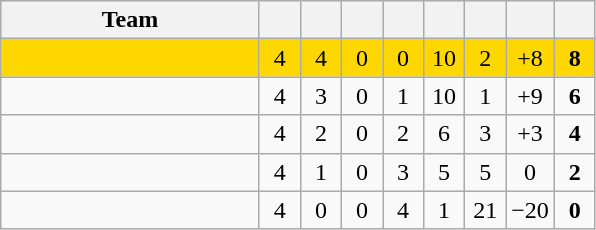<table class="wikitable" style="text-align:center">
<tr>
<th width=165>Team</th>
<th width=20></th>
<th width=20></th>
<th width=20></th>
<th width=20></th>
<th width=20></th>
<th width=20></th>
<th width=20></th>
<th width=20></th>
</tr>
<tr align=center bgcolor=gold>
<td align=left></td>
<td>4</td>
<td>4</td>
<td>0</td>
<td>0</td>
<td>10</td>
<td>2</td>
<td>+8</td>
<td><strong>8</strong></td>
</tr>
<tr align=center>
<td align=left></td>
<td>4</td>
<td>3</td>
<td>0</td>
<td>1</td>
<td>10</td>
<td>1</td>
<td>+9</td>
<td><strong>6</strong></td>
</tr>
<tr align=center>
<td align=left></td>
<td>4</td>
<td>2</td>
<td>0</td>
<td>2</td>
<td>6</td>
<td>3</td>
<td>+3</td>
<td><strong>4</strong></td>
</tr>
<tr align=center>
<td align=left></td>
<td>4</td>
<td>1</td>
<td>0</td>
<td>3</td>
<td>5</td>
<td>5</td>
<td>0</td>
<td><strong>2</strong></td>
</tr>
<tr align=center>
<td align=left></td>
<td>4</td>
<td>0</td>
<td>0</td>
<td>4</td>
<td>1</td>
<td>21</td>
<td>−20</td>
<td><strong>0</strong></td>
</tr>
</table>
